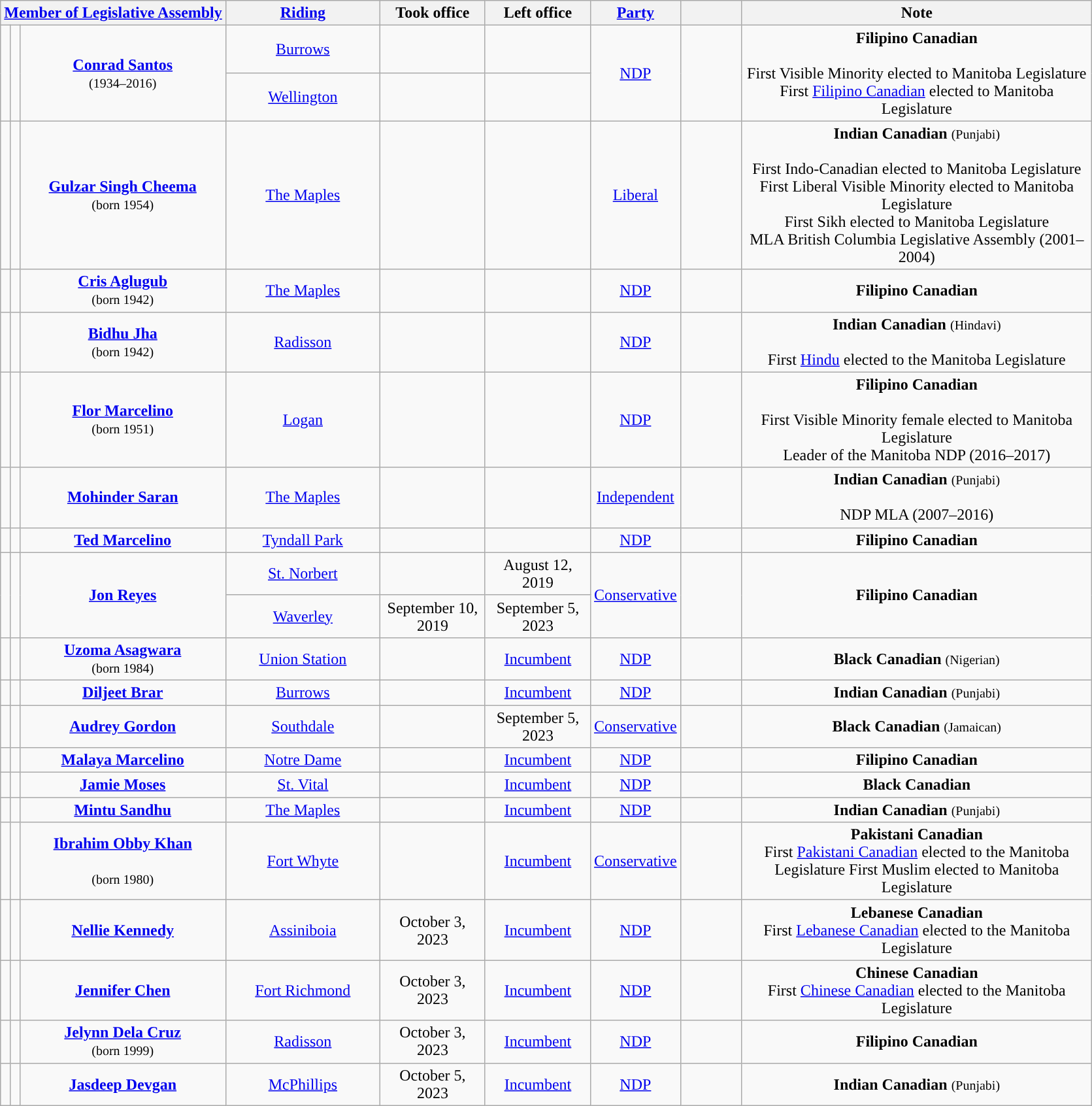<table class="wikitable sortable plainrowheaders" style="text-align: center;">
<tr>
<th colspan="3" class=unsortable><a href='#'>Member of Legislative Assembly</a></th>
<th scope="col" width=150px><a href='#'>Riding</a></th>
<th scope="col" width=100px>Took office</th>
<th scope="col" width=100px>Left office</th>
<th scope="col" width=70px><a href='#'>Party</a></th>
<th scope="col" class=unsortable width=55px></th>
<th scope="col" class=sortable width=350px>Note</th>
</tr>
<tr>
<td rowspan="2" style="background:"></td>
<td rowspan="2"></td>
<td rowspan="2"><strong><a href='#'>Conrad Santos</a></strong><br><small>(1934–2016)</small></td>
<td rowspan="1"><a href='#'>Burrows</a></td>
<td rowspan="1"></td>
<td rowspan="1"></td>
<td rowspan="2"><a href='#'>NDP</a></td>
<td rowspan="2"></td>
<td rowspan="2"><strong>Filipino Canadian</strong><br><br>First Visible Minority elected to Manitoba Legislature <br> First <a href='#'>Filipino Canadian</a> elected to Manitoba Legislature</td>
</tr>
<tr>
<td rowspan="1"><a href='#'>Wellington</a></td>
<td rowspan="1"></td>
<td rowspan="1"></td>
</tr>
<tr>
<td rowspan="1" style="background:"></td>
<td rowspan="1"></td>
<td rowspan="1"><strong><a href='#'>Gulzar Singh Cheema</a></strong><br><small>(born 1954)</small></td>
<td rowspan="1"><a href='#'>The Maples</a></td>
<td rowspan="1"></td>
<td rowspan="1"></td>
<td rowspan="1"><a href='#'>Liberal</a></td>
<td rowspan="1"></td>
<td rowspan="1"><strong>Indian Canadian</strong> <small>(Punjabi)</small><br><br>First Indo-Canadian elected to Manitoba Legislature <br> First Liberal Visible Minority elected to Manitoba Legislature <br> First Sikh elected to Manitoba Legislature <br> MLA British Columbia Legislative Assembly (2001–2004)</td>
</tr>
<tr>
<td rowspan="1" style="background:"></td>
<td rowspan="1"></td>
<td rowspan="1"><strong><a href='#'>Cris Aglugub</a></strong><br><small>(born 1942)</small></td>
<td rowspan="1"><a href='#'>The Maples</a></td>
<td rowspan="1"></td>
<td rowspan="1"></td>
<td rowspan="1"><a href='#'>NDP</a></td>
<td rowspan="1"></td>
<td rowspan="1"><strong>Filipino Canadian</strong></td>
</tr>
<tr>
<td rowspan="1" style="background:"></td>
<td rowspan="1"></td>
<td rowspan="1"><strong><a href='#'>Bidhu Jha</a></strong><br><small>(born 1942)</small></td>
<td rowspan="1"><a href='#'>Radisson</a></td>
<td rowspan="1"></td>
<td rowspan="1"></td>
<td rowspan="1"><a href='#'>NDP</a></td>
<td rowspan="1"></td>
<td rowspan="1"><strong>Indian Canadian</strong> <small>(Hindavi)</small><br><br>First <a href='#'>Hindu</a> elected to the Manitoba Legislature</td>
</tr>
<tr>
<td rowspan="1" style="background:"></td>
<td rowspan="1"></td>
<td rowspan="1"><strong><a href='#'>Flor Marcelino</a></strong><br><small>(born 1951)</small></td>
<td rowspan="1"><a href='#'>Logan</a></td>
<td rowspan="1"></td>
<td rowspan="1"></td>
<td rowspan="1"><a href='#'>NDP</a></td>
<td rowspan="1"></td>
<td rowspan="1"><strong>Filipino Canadian</strong><br><br>First Visible Minority female elected to Manitoba Legislature <br> Leader of the Manitoba NDP (2016–2017)</td>
</tr>
<tr>
<td rowspan="1" style="background:"></td>
<td rowspan="1"></td>
<td rowspan="1"><strong><a href='#'>Mohinder Saran</a></strong></td>
<td rowspan="1"><a href='#'>The Maples</a></td>
<td rowspan="1"></td>
<td rowspan="1"></td>
<td rowspan="1"><a href='#'>Independent</a></td>
<td rowspan="1"></td>
<td rowspan="1"><strong>Indian Canadian</strong> <small>(Punjabi)</small><br><br>NDP MLA (2007–2016)</td>
</tr>
<tr>
<td rowspan="1" style="background:"></td>
<td rowspan="1"></td>
<td rowspan="1"><strong><a href='#'>Ted Marcelino</a></strong></td>
<td rowspan="1"><a href='#'>Tyndall Park</a></td>
<td rowspan="1"></td>
<td rowspan="1"></td>
<td rowspan="1"><a href='#'>NDP</a></td>
<td rowspan="1"></td>
<td rowspan="1"><strong>Filipino Canadian</strong></td>
</tr>
<tr>
<td rowspan="2" style="background:"></td>
<td rowspan="2"></td>
<td rowspan="2"><strong><a href='#'>Jon Reyes</a></strong></td>
<td rowspan="1"><a href='#'>St. Norbert</a></td>
<td rowspan="1"></td>
<td rowspan="1">August 12, 2019</td>
<td rowspan="2"><a href='#'>Conservative</a></td>
<td rowspan="2"></td>
<td rowspan="2"><strong>Filipino Canadian</strong></td>
</tr>
<tr>
<td><a href='#'>Waverley</a></td>
<td>September 10, 2019</td>
<td rowspan="1">September 5, 2023</td>
</tr>
<tr>
<td rowspan="1" style="background:"></td>
<td rowspan="1"></td>
<td rowspan="1"><strong><a href='#'>Uzoma Asagwara</a></strong><br><small>(born 1984)</small></td>
<td rowspan="1"><a href='#'>Union Station</a></td>
<td rowspan="1"></td>
<td rowspan="1"><a href='#'>Incumbent</a></td>
<td rowspan="1"><a href='#'>NDP</a></td>
<td rowspan="1"></td>
<td rowspan="1"><strong>Black Canadian</strong> <small>(Nigerian)</small></td>
</tr>
<tr>
<td rowspan="1" style="background:"></td>
<td rowspan="1"></td>
<td rowspan="1"><strong><a href='#'>Diljeet Brar</a></strong></td>
<td rowspan="1"><a href='#'>Burrows</a></td>
<td rowspan="1"></td>
<td rowspan="1"><a href='#'>Incumbent</a></td>
<td rowspan="1"><a href='#'>NDP</a></td>
<td rowspan="1"></td>
<td rowspan="1"><strong>Indian Canadian</strong> <small>(Punjabi)</small></td>
</tr>
<tr>
<td rowspan="1" style="background:"></td>
<td rowspan="1"></td>
<td rowspan="1"><strong><a href='#'>Audrey Gordon</a></strong></td>
<td rowspan="1"><a href='#'>Southdale</a></td>
<td rowspan="1"></td>
<td rowspan="1">September 5, 2023</td>
<td rowspan="1"><a href='#'>Conservative</a></td>
<td rowspan="1"></td>
<td rowspan="1"><strong>Black Canadian</strong> <small>(Jamaican)</small></td>
</tr>
<tr>
<td rowspan="1" style="background:"></td>
<td rowspan="1"></td>
<td rowspan="1"><strong><a href='#'>Malaya Marcelino</a></strong></td>
<td rowspan="1"><a href='#'>Notre Dame</a></td>
<td rowspan="1"></td>
<td rowspan="1"><a href='#'>Incumbent</a></td>
<td rowspan="1"><a href='#'>NDP</a></td>
<td rowspan="1"></td>
<td rowspan="1"><strong>Filipino Canadian</strong></td>
</tr>
<tr>
<td rowspan="1" style="background:"></td>
<td rowspan="1"></td>
<td rowspan="1"><strong><a href='#'>Jamie Moses</a></strong></td>
<td rowspan="1"><a href='#'>St. Vital</a></td>
<td rowspan="1"></td>
<td rowspan="1"><a href='#'>Incumbent</a></td>
<td rowspan="1"><a href='#'>NDP</a></td>
<td rowspan="1"></td>
<td rowspan="1"><strong>Black Canadian</strong></td>
</tr>
<tr>
<td rowspan="1" style="background:"></td>
<td rowspan="1"></td>
<td rowspan="1"><strong><a href='#'>Mintu Sandhu</a></strong></td>
<td rowspan="1"><a href='#'>The Maples</a></td>
<td rowspan="1"></td>
<td rowspan="1"><a href='#'>Incumbent</a></td>
<td rowspan="1"><a href='#'>NDP</a></td>
<td rowspan="1"></td>
<td rowspan="1"><strong>Indian Canadian</strong> <small>(Punjabi)</small></td>
</tr>
<tr>
<td rowspan="1" style="background:"></td>
<td rowspan="1"></td>
<td rowspan="1"><strong><a href='#'>Ibrahim Obby Khan</a></strong><br><small></small><br><small>(born 1980)</small></td>
<td rowspan="1"><a href='#'>Fort Whyte</a></td>
<td rowspan="1"></td>
<td rowspan="1"><a href='#'>Incumbent</a></td>
<td rowspan="1"><a href='#'>Conservative</a></td>
<td rowspan="1"></td>
<td rowspan="1"><strong>Pakistani Canadian</strong><br>First <a href='#'>Pakistani Canadian</a> elected to the Manitoba Legislature
First Muslim elected to Manitoba Legislature</td>
</tr>
<tr>
<td rowspan="1" style="background:"></td>
<td rowspan="1"></td>
<td><strong><a href='#'>Nellie Kennedy</a></strong></td>
<td><a href='#'>Assiniboia</a></td>
<td>October 3, 2023</td>
<td rowspan="1"><a href='#'>Incumbent</a></td>
<td rowspan="1"><a href='#'>NDP</a></td>
<td></td>
<td><strong>Lebanese Canadian</strong><br>First <a href='#'>Lebanese Canadian</a> elected to the Manitoba Legislature</td>
</tr>
<tr>
<td rowspan="1" style="background:"></td>
<td rowspan="1"></td>
<td><strong><a href='#'>Jennifer Chen</a></strong></td>
<td><a href='#'>Fort Richmond</a></td>
<td>October 3, 2023</td>
<td rowspan="1"><a href='#'>Incumbent</a></td>
<td rowspan="1"><a href='#'>NDP</a></td>
<td></td>
<td><strong>Chinese Canadian</strong><br>First <a href='#'>Chinese Canadian</a> elected to the Manitoba Legislature</td>
</tr>
<tr>
<td rowspan="1" style="background:"></td>
<td rowspan="1"></td>
<td><strong><a href='#'>Jelynn Dela Cruz</a></strong><br><small>(born 1999)</small></td>
<td><a href='#'>Radisson</a></td>
<td>October 3, 2023</td>
<td rowspan="1"><a href='#'>Incumbent</a></td>
<td rowspan="1"><a href='#'>NDP</a></td>
<td></td>
<td><strong>Filipino Canadian</strong></td>
</tr>
<tr>
<td rowspan="1" style="background:"></td>
<td rowspan="1"></td>
<td><strong><a href='#'>Jasdeep Devgan</a></strong></td>
<td><a href='#'>McPhillips</a></td>
<td>October 5, 2023</td>
<td rowspan="1"><a href='#'>Incumbent</a></td>
<td rowspan="1"><a href='#'>NDP</a></td>
<td></td>
<td rowspan="1"><strong>Indian Canadian</strong> <small>(Punjabi)</small></td>
</tr>
</table>
